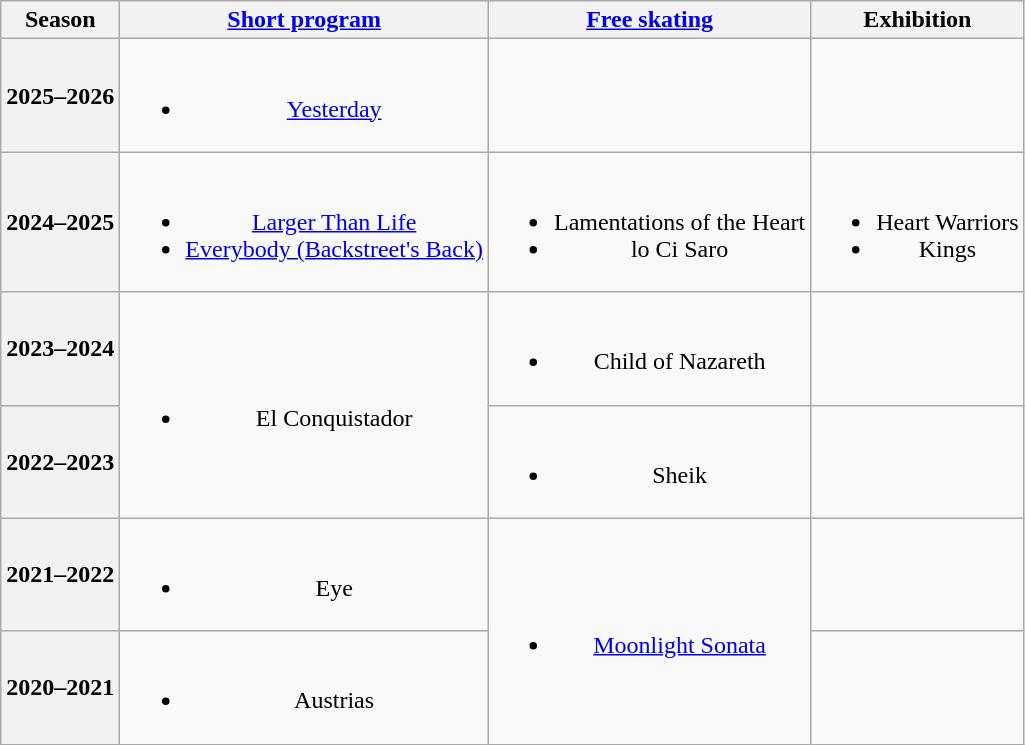<table class=wikitable style=text-align:center>
<tr>
<th>Season</th>
<th><a href='#'>Short program</a></th>
<th><a href='#'>Free skating</a></th>
<th>Exhibition</th>
</tr>
<tr>
<th>2025–2026 <br></th>
<td><br><ul><li><a href='#'>Yesterday</a> <br> </li></ul></td>
<td></td>
<td></td>
</tr>
<tr>
<th>2024–2025 <br></th>
<td><br><ul><li><a href='#'>Larger Than Life</a></li><li><a href='#'>Everybody (Backstreet's Back)</a> <br> </li></ul></td>
<td><br><ul><li>Lamentations of the Heart <br> </li><li>lo Ci Saro  <br></li></ul></td>
<td><br><ul><li>Heart Warriors <br> </li><li>Kings <br> </li></ul></td>
</tr>
<tr>
<th>2023–2024 <br></th>
<td rowspan=2><br><ul><li>El Conquistador <br> </li></ul></td>
<td><br><ul><li>Child of Nazareth <br> </li></ul></td>
<td></td>
</tr>
<tr>
<th>2022–2023 <br></th>
<td><br><ul><li>Sheik <br> </li></ul></td>
<td></td>
</tr>
<tr>
<th>2021–2022 <br></th>
<td><br><ul><li>Eye <br> </li></ul></td>
<td rowspan=2><br><ul><li><a href='#'>Moonlight Sonata</a> <br></li></ul></td>
<td></td>
</tr>
<tr>
<th>2020–2021 <br></th>
<td><br><ul><li>Austrias <br> </li></ul></td>
<td></td>
</tr>
</table>
